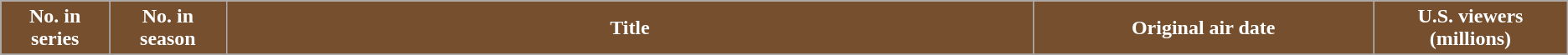<table class="wikitable plainrowheaders">
<tr>
<th style="background:#764F2E; color:#fff; width:1%;">No. in<br>series</th>
<th style="background:#764F2E; color:#fff; width:1%;">No. in<br>season</th>
<th style="background:#764F2E; color:#fff; width:12%;">Title</th>
<th style="background:#764F2E; color:#fff; width:5%;">Original air date</th>
<th style="background:#764F2E; color:#fff; width:2%;">U.S. viewers<br>(millions)</th>
</tr>
<tr style="background:#fff;"|>
</tr>
</table>
